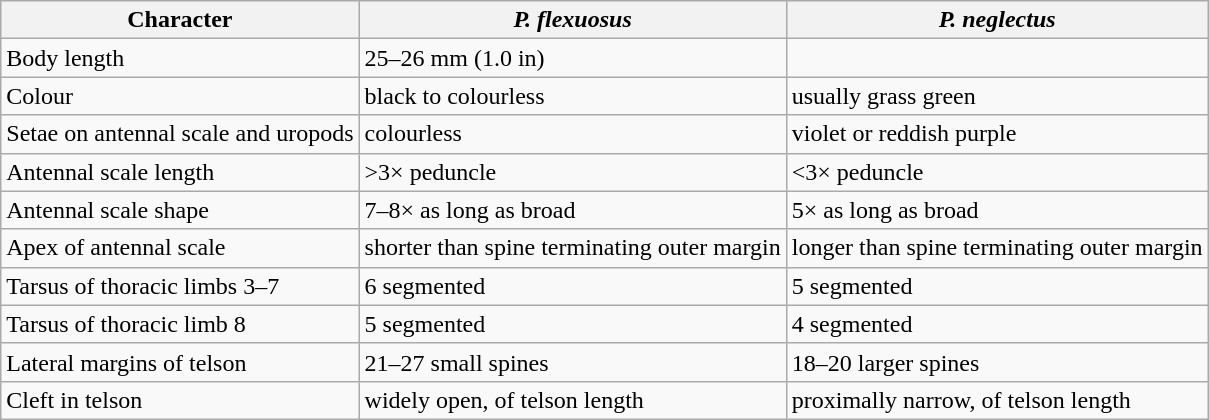<table class="wikitable" |>
<tr>
<th>Character</th>
<th><em>P. flexuosus</em></th>
<th><em>P. neglectus</em></th>
</tr>
<tr>
<td>Body length</td>
<td>25–26 mm (1.0 in)</td>
<td></td>
</tr>
<tr>
<td>Colour</td>
<td>black to colourless</td>
<td>usually grass green</td>
</tr>
<tr>
<td>Setae on antennal scale and uropods</td>
<td>colourless</td>
<td>violet or reddish purple</td>
</tr>
<tr>
<td>Antennal scale length</td>
<td>>3× peduncle</td>
<td><3× peduncle</td>
</tr>
<tr>
<td>Antennal scale shape</td>
<td>7–8× as long as broad</td>
<td>5× as long as broad</td>
</tr>
<tr>
<td>Apex of antennal scale</td>
<td>shorter than spine terminating outer margin</td>
<td>longer than spine terminating outer margin</td>
</tr>
<tr>
<td>Tarsus of thoracic limbs 3–7</td>
<td>6 segmented</td>
<td>5 segmented</td>
</tr>
<tr>
<td>Tarsus of thoracic limb 8</td>
<td>5 segmented</td>
<td>4 segmented</td>
</tr>
<tr>
<td>Lateral margins of telson</td>
<td>21–27 small spines</td>
<td>18–20 larger spines</td>
</tr>
<tr>
<td>Cleft in telson</td>
<td>widely open,  of telson length</td>
<td>proximally narrow,  of telson length</td>
</tr>
</table>
